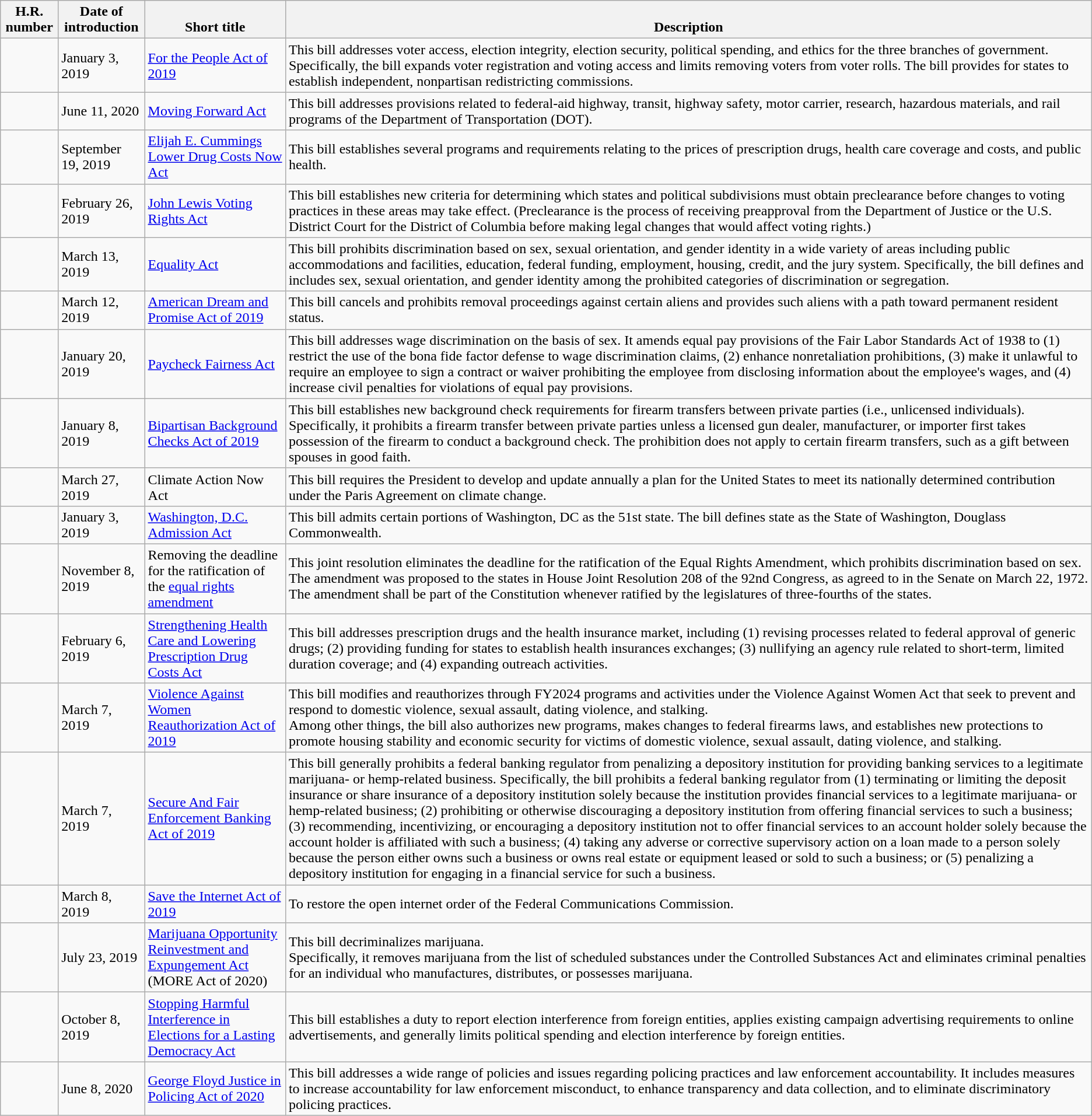<table class="wikitable">
<tr valign="bottom">
<th>H.R. number</th>
<th>Date of introduction</th>
<th>Short title</th>
<th>Description</th>
</tr>
<tr>
<td></td>
<td>January 3, 2019</td>
<td><a href='#'>For the People Act of 2019</a></td>
<td>This bill addresses voter access, election integrity, election security, political spending, and ethics for the three branches of government.<br>Specifically, the bill expands voter registration and voting access and limits removing voters from voter rolls.
The bill provides for states to establish independent, nonpartisan redistricting commissions.</td>
</tr>
<tr>
<td></td>
<td>June 11, 2020</td>
<td><a href='#'>Moving Forward Act</a></td>
<td>This bill addresses provisions related to federal-aid highway, transit, highway safety, motor carrier, research, hazardous materials, and rail programs of the Department of Transportation (DOT).</td>
</tr>
<tr>
<td></td>
<td>September 19, 2019</td>
<td><a href='#'>Elijah E. Cummings Lower Drug Costs Now Act</a></td>
<td>This bill establishes several programs and requirements relating to the prices of prescription drugs, health care coverage and costs, and public health.</td>
</tr>
<tr>
<td></td>
<td>February 26, 2019</td>
<td><a href='#'>John Lewis Voting Rights Act</a></td>
<td>This bill establishes new criteria for determining which states and political subdivisions must obtain preclearance before changes to voting practices in these areas may take effect. (Preclearance is the process of receiving preapproval from the Department of Justice or the U.S. District Court for the District of Columbia before making legal changes that would affect voting rights.)</td>
</tr>
<tr>
<td></td>
<td>March 13, 2019</td>
<td><a href='#'>Equality Act</a></td>
<td>This bill prohibits discrimination based on sex, sexual orientation, and gender identity in a wide variety of areas including public accommodations and facilities, education, federal funding, employment, housing, credit, and the jury system. Specifically, the bill defines and includes sex, sexual orientation, and gender identity among the prohibited categories of discrimination or segregation.</td>
</tr>
<tr>
<td></td>
<td>March 12, 2019</td>
<td><a href='#'>American Dream and Promise Act of 2019</a></td>
<td>This bill cancels and prohibits removal proceedings against certain aliens and provides such aliens with a path toward permanent resident status.</td>
</tr>
<tr>
<td></td>
<td>January 20, 2019</td>
<td><a href='#'>Paycheck Fairness Act</a></td>
<td>This bill addresses wage discrimination on the basis of sex. It amends equal pay provisions of the Fair Labor Standards Act of 1938 to (1) restrict the use of the bona fide factor defense to wage discrimination claims, (2) enhance nonretaliation prohibitions, (3) make it unlawful to require an employee to sign a contract or waiver prohibiting the employee from disclosing information about the employee's wages, and (4) increase civil penalties for violations of equal pay provisions.</td>
</tr>
<tr>
<td></td>
<td>January 8, 2019</td>
<td><a href='#'>Bipartisan Background Checks Act of 2019</a></td>
<td>This bill establishes new background check requirements for firearm transfers between private parties (i.e., unlicensed individuals).<br>Specifically, it prohibits a firearm transfer between private parties unless a licensed gun dealer, manufacturer, or importer first takes possession of the firearm to conduct a background check.
The prohibition does not apply to certain firearm transfers, such as a gift between spouses in good faith.</td>
</tr>
<tr>
<td></td>
<td>March 27, 2019</td>
<td>Climate Action Now Act</td>
<td>This bill requires the President to develop and update annually a plan for the United States to meet its nationally determined contribution under the Paris Agreement on climate change.</td>
</tr>
<tr>
<td></td>
<td>January 3, 2019</td>
<td><a href='#'>Washington, D.C. Admission Act</a></td>
<td>This bill admits certain portions of Washington, DC as the 51st state. The bill defines state as the State of Washington, Douglass Commonwealth.</td>
</tr>
<tr>
<td></td>
<td>November 8, 2019</td>
<td>Removing the deadline for the ratification of the <a href='#'>equal rights amendment</a></td>
<td>This joint resolution eliminates the deadline for the ratification of the Equal Rights Amendment, which prohibits discrimination based on sex. The amendment was proposed to the states in House Joint Resolution 208 of the 92nd Congress, as agreed to in the Senate on March 22, 1972. The amendment shall be part of the Constitution whenever ratified by the legislatures of three-fourths of the states.</td>
</tr>
<tr>
<td></td>
<td>February 6, 2019</td>
<td><a href='#'>Strengthening Health Care and Lowering Prescription Drug Costs Act</a></td>
<td>This bill addresses prescription drugs and the health insurance market, including (1) revising processes related to federal approval of generic drugs; (2) providing funding for states to establish health insurances exchanges; (3) nullifying an agency rule related to short-term, limited duration coverage; and (4) expanding outreach activities.</td>
</tr>
<tr>
<td></td>
<td>March 7, 2019</td>
<td><a href='#'>Violence Against Women Reauthorization Act of 2019</a></td>
<td>This bill modifies and reauthorizes through FY2024 programs and activities under the Violence Against Women Act that seek to prevent and respond to domestic violence, sexual assault, dating violence, and stalking.<br>Among other things, the bill also authorizes new programs, makes changes to federal firearms laws, and establishes new protections to promote housing stability and economic security for victims of domestic violence, sexual assault, dating violence, and stalking.</td>
</tr>
<tr>
<td></td>
<td>March 7, 2019</td>
<td><a href='#'>Secure And Fair Enforcement Banking Act of 2019</a></td>
<td>This bill generally prohibits a federal banking regulator from penalizing a depository institution for providing banking services to a legitimate marijuana- or hemp-related business. Specifically, the bill prohibits a federal banking regulator from (1) terminating or limiting the deposit insurance or share insurance of a depository institution solely because the institution provides financial services to a legitimate marijuana- or hemp-related business; (2) prohibiting or otherwise discouraging a depository institution from offering financial services to such a business; (3) recommending, incentivizing, or encouraging a depository institution not to offer financial services to an account holder solely because the account holder is affiliated with such a business; (4) taking any adverse or corrective supervisory action on a loan made to a person solely because the person either owns such a business or owns real estate or equipment leased or sold to such a business; or (5) penalizing a depository institution for engaging in a financial service for such a business.</td>
</tr>
<tr>
<td></td>
<td>March 8, 2019</td>
<td><a href='#'>Save the Internet Act of 2019</a></td>
<td>To restore the open internet order of the Federal Communications Commission.</td>
</tr>
<tr>
<td></td>
<td>July 23, 2019</td>
<td><a href='#'>Marijuana Opportunity Reinvestment and Expungement Act</a> (MORE Act of 2020)</td>
<td>This bill decriminalizes marijuana.<br>Specifically, it removes marijuana from the list of scheduled substances under the Controlled Substances Act and eliminates criminal penalties for an individual who manufactures, distributes, or possesses marijuana.</td>
</tr>
<tr>
<td></td>
<td>October 8, 2019</td>
<td><a href='#'>Stopping Harmful Interference in Elections for a Lasting Democracy Act</a></td>
<td>This bill establishes a duty to report election interference from foreign entities, applies existing campaign advertising requirements to online advertisements, and generally limits political spending and election interference by foreign entities.</td>
</tr>
<tr>
<td></td>
<td>June 8, 2020</td>
<td><a href='#'>George Floyd Justice in Policing Act of 2020</a></td>
<td>This bill addresses a wide range of policies and issues regarding policing practices and law enforcement accountability. It includes measures to increase accountability for law enforcement misconduct, to enhance transparency and data collection, and to eliminate discriminatory policing practices.</td>
</tr>
</table>
